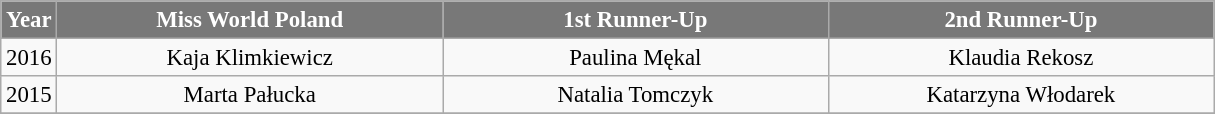<table class="wikitable sortable" style="font-size: 95%; text-align:center">
<tr>
<th width="30" style="background-color:#787878;color:#FFFFFF;">Year</th>
<th width="250" style="background-color:#787878;color:#FFFFFF;">Miss World Poland</th>
<th width="250" style="background-color:#787878;color:#FFFFFF;"><strong>1st Runner-Up</strong></th>
<th width="250" style="background-color:#787878;color:#FFFFFF;"><strong>2nd Runner-Up</strong></th>
</tr>
<tr>
<td>2016</td>
<td>Kaja Klimkiewicz</td>
<td>Paulina Mękal</td>
<td>Klaudia Rekosz</td>
</tr>
<tr>
<td>2015</td>
<td>Marta Pałucka</td>
<td>Natalia Tomczyk</td>
<td>Katarzyna Włodarek</td>
</tr>
<tr>
</tr>
</table>
